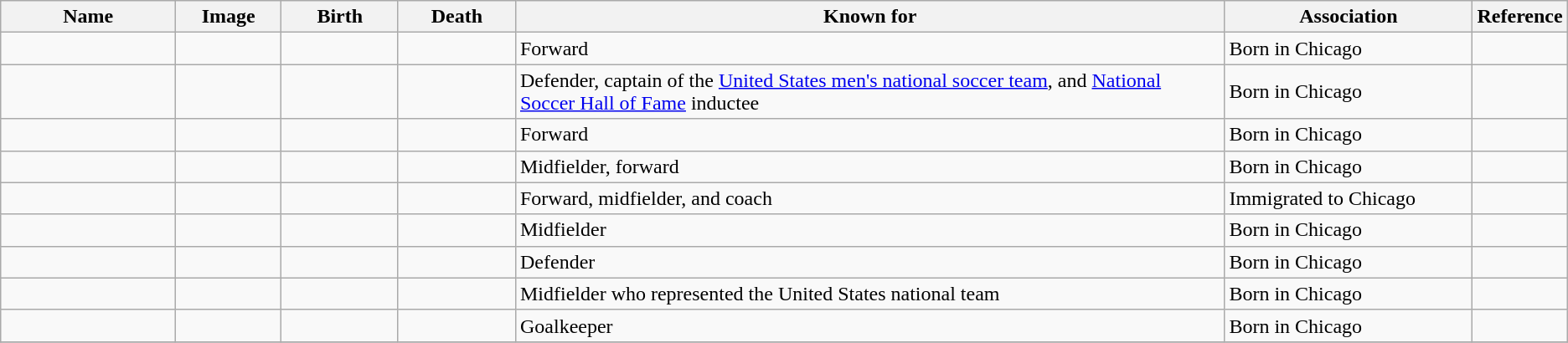<table class="wikitable sortable">
<tr>
<th scope="col" width="140">Name</th>
<th scope="col" width="80" class="unsortable">Image</th>
<th scope="col" width="90">Birth</th>
<th scope="col" width="90">Death</th>
<th scope="col" width="600" class="unsortable">Known for</th>
<th scope="col" width="200" class="unsortable">Association</th>
<th scope="col" width="30" class="unsortable">Reference</th>
</tr>
<tr>
<td></td>
<td></td>
<td align="right"></td>
<td></td>
<td>Forward</td>
<td>Born in Chicago</td>
<td></td>
</tr>
<tr>
<td></td>
<td></td>
<td align=right></td>
<td></td>
<td>Defender, captain of the <a href='#'>United States men's national soccer team</a>, and <a href='#'>National Soccer Hall of Fame</a> inductee</td>
<td>Born in Chicago</td>
<td align="center"></td>
</tr>
<tr>
<td></td>
<td></td>
<td align=right></td>
<td></td>
<td>Forward</td>
<td>Born in Chicago</td>
<td></td>
</tr>
<tr>
<td></td>
<td></td>
<td align=right></td>
<td></td>
<td>Midfielder, forward</td>
<td>Born in Chicago</td>
<td></td>
</tr>
<tr>
<td></td>
<td></td>
<td align=right></td>
<td></td>
<td>Forward, midfielder, and coach</td>
<td>Immigrated to Chicago</td>
<td></td>
</tr>
<tr>
<td></td>
<td></td>
<td align=right></td>
<td></td>
<td>Midfielder</td>
<td>Born in Chicago</td>
<td></td>
</tr>
<tr>
<td></td>
<td></td>
<td align=right></td>
<td></td>
<td>Defender</td>
<td>Born in Chicago</td>
<td></td>
</tr>
<tr>
<td></td>
<td></td>
<td align=right></td>
<td align=right></td>
<td>Midfielder who represented the United States national team</td>
<td>Born in Chicago</td>
<td></td>
</tr>
<tr>
<td></td>
<td></td>
<td align=right></td>
<td></td>
<td>Goalkeeper</td>
<td>Born in Chicago</td>
<td></td>
</tr>
<tr>
</tr>
</table>
